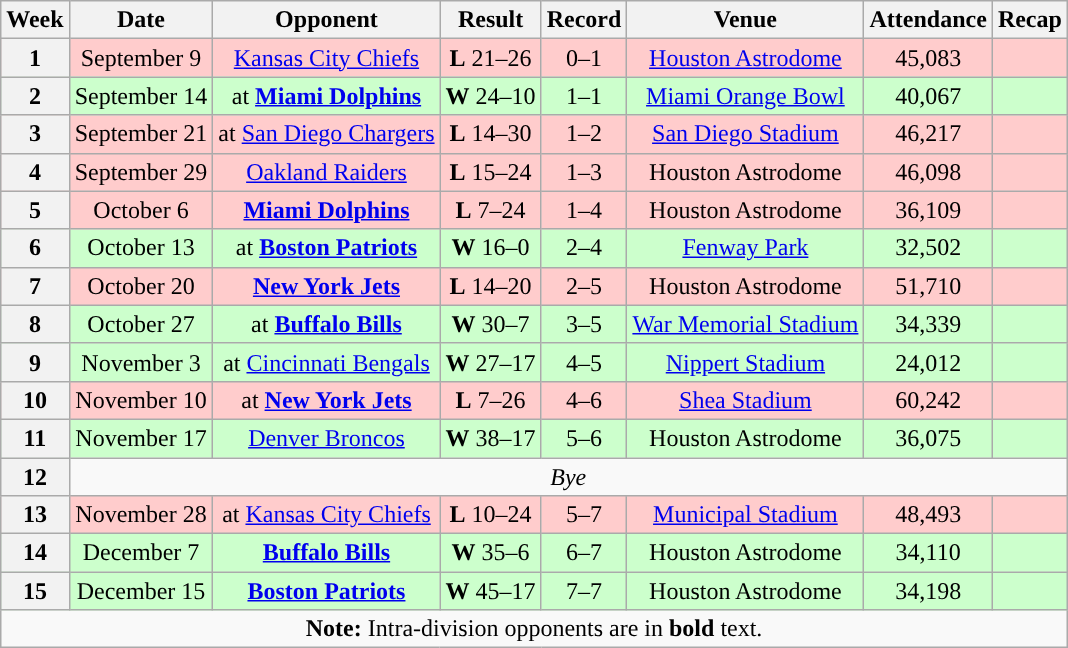<table class="wikitable" style="text-align:center">
<tr>
<th>Week</th>
<th>Date</th>
<th>Opponent</th>
<th>Result</th>
<th>Record</th>
<th>Venue</th>
<th>Attendance</th>
<th>Recap</th>
</tr>
<tr style="background: #fcc;">
<th>1</th>
<td>September 9</td>
<td><a href='#'>Kansas City Chiefs</a></td>
<td><strong>L</strong> 21–26</td>
<td>0–1</td>
<td><a href='#'>Houston Astrodome</a></td>
<td>45,083</td>
<td></td>
</tr>
<tr style="background: #cfc;">
<th>2</th>
<td>September 14</td>
<td>at <strong><a href='#'>Miami Dolphins</a></strong></td>
<td><strong>W</strong> 24–10</td>
<td>1–1</td>
<td><a href='#'>Miami Orange Bowl</a></td>
<td>40,067</td>
<td></td>
</tr>
<tr style="background: #fcc;">
<th>3</th>
<td>September 21</td>
<td>at <a href='#'>San Diego Chargers</a></td>
<td><strong>L</strong> 14–30</td>
<td>1–2</td>
<td><a href='#'>San Diego Stadium</a></td>
<td>46,217</td>
<td></td>
</tr>
<tr style="background: #fcc;">
<th>4</th>
<td>September 29</td>
<td><a href='#'>Oakland Raiders</a></td>
<td><strong>L</strong> 15–24</td>
<td>1–3</td>
<td>Houston Astrodome</td>
<td>46,098</td>
<td></td>
</tr>
<tr style="background: #fcc;">
<th>5</th>
<td>October 6</td>
<td><strong><a href='#'>Miami Dolphins</a></strong></td>
<td><strong>L</strong> 7–24</td>
<td>1–4</td>
<td>Houston Astrodome</td>
<td>36,109</td>
<td></td>
</tr>
<tr style="background: #cfc;">
<th>6</th>
<td>October 13</td>
<td>at <strong><a href='#'>Boston Patriots</a></strong></td>
<td><strong>W</strong> 16–0</td>
<td>2–4</td>
<td><a href='#'>Fenway Park</a></td>
<td>32,502</td>
<td></td>
</tr>
<tr style="background: #fcc;">
<th>7</th>
<td>October 20</td>
<td><strong><a href='#'>New York Jets</a></strong></td>
<td><strong>L</strong> 14–20</td>
<td>2–5</td>
<td>Houston Astrodome</td>
<td>51,710</td>
<td></td>
</tr>
<tr style="background: #cfc;">
<th>8</th>
<td>October 27</td>
<td>at <strong><a href='#'>Buffalo Bills</a></strong></td>
<td><strong>W</strong> 30–7</td>
<td>3–5</td>
<td><a href='#'>War Memorial Stadium</a></td>
<td>34,339</td>
<td></td>
</tr>
<tr style="background: #cfc;">
<th>9</th>
<td>November 3</td>
<td>at <a href='#'>Cincinnati Bengals</a></td>
<td><strong>W</strong> 27–17</td>
<td>4–5</td>
<td><a href='#'>Nippert Stadium</a></td>
<td>24,012</td>
<td></td>
</tr>
<tr style="background: #fcc;">
<th>10</th>
<td>November 10</td>
<td>at <strong><a href='#'>New York Jets</a></strong></td>
<td><strong>L</strong> 7–26</td>
<td>4–6</td>
<td><a href='#'>Shea Stadium</a></td>
<td>60,242</td>
<td></td>
</tr>
<tr style="background: #cfc;">
<th>11</th>
<td>November 17</td>
<td><a href='#'>Denver Broncos</a></td>
<td><strong>W</strong> 38–17</td>
<td>5–6</td>
<td>Houston Astrodome</td>
<td>36,075</td>
<td></td>
</tr>
<tr>
<th>12</th>
<td colspan=7 align=center><em>Bye</em></td>
</tr>
<tr style="background: #fcc;">
<th>13</th>
<td>November 28</td>
<td>at <a href='#'>Kansas City Chiefs</a></td>
<td><strong>L</strong> 10–24</td>
<td>5–7</td>
<td><a href='#'>Municipal Stadium</a></td>
<td>48,493</td>
<td></td>
</tr>
<tr style="background: #cfc;">
<th>14</th>
<td>December 7</td>
<td><strong><a href='#'>Buffalo Bills</a></strong></td>
<td><strong>W</strong> 35–6</td>
<td>6–7</td>
<td>Houston Astrodome</td>
<td>34,110</td>
<td></td>
</tr>
<tr style="background: #cfc;">
<th>15</th>
<td>December 15</td>
<td><strong><a href='#'>Boston Patriots</a></strong></td>
<td><strong>W</strong> 45–17</td>
<td>7–7</td>
<td>Houston Astrodome</td>
<td>34,198</td>
<td></td>
</tr>
<tr>
<td colspan="8"><strong>Note:</strong> Intra-division opponents are in <strong>bold</strong> text.</td>
</tr>
</table>
